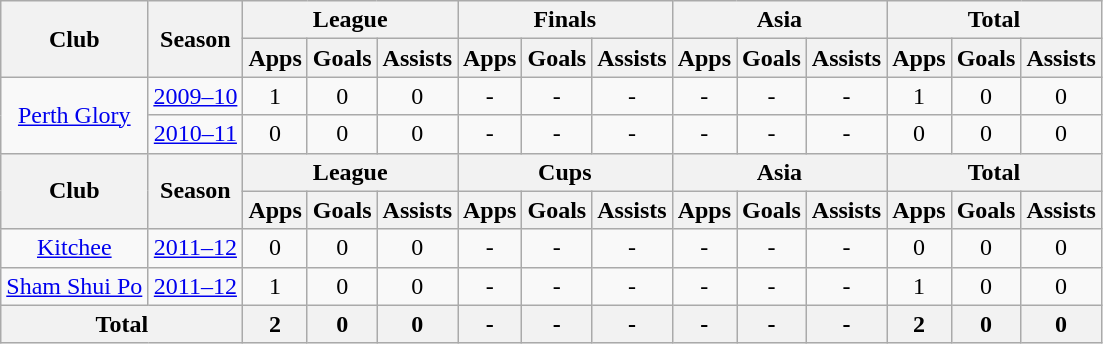<table class="wikitable" style="text-align: center;">
<tr>
<th rowspan="2">Club</th>
<th rowspan="2">Season</th>
<th colspan="3">League</th>
<th colspan="3">Finals</th>
<th colspan="3">Asia</th>
<th colspan="3">Total</th>
</tr>
<tr>
<th>Apps</th>
<th>Goals</th>
<th>Assists</th>
<th>Apps</th>
<th>Goals</th>
<th>Assists</th>
<th>Apps</th>
<th>Goals</th>
<th>Assists</th>
<th>Apps</th>
<th>Goals</th>
<th>Assists</th>
</tr>
<tr>
<td rowspan="2" valign="center"><a href='#'>Perth Glory</a></td>
<td><a href='#'>2009–10</a></td>
<td>1</td>
<td>0</td>
<td>0</td>
<td>-</td>
<td>-</td>
<td>-</td>
<td>-</td>
<td>-</td>
<td>-</td>
<td>1</td>
<td>0</td>
<td>0</td>
</tr>
<tr>
<td><a href='#'>2010–11</a></td>
<td>0</td>
<td>0</td>
<td>0</td>
<td>-</td>
<td>-</td>
<td>-</td>
<td>-</td>
<td>-</td>
<td>-</td>
<td>0</td>
<td>0</td>
<td>0</td>
</tr>
<tr>
<th rowspan="2">Club</th>
<th rowspan="2">Season</th>
<th colspan="3">League</th>
<th colspan="3">Cups</th>
<th colspan="3">Asia</th>
<th colspan="3">Total</th>
</tr>
<tr>
<th>Apps</th>
<th>Goals</th>
<th>Assists</th>
<th>Apps</th>
<th>Goals</th>
<th>Assists</th>
<th>Apps</th>
<th>Goals</th>
<th>Assists</th>
<th>Apps</th>
<th>Goals</th>
<th>Assists</th>
</tr>
<tr>
<td><a href='#'>Kitchee</a></td>
<td><a href='#'>2011–12</a></td>
<td>0</td>
<td>0</td>
<td>0</td>
<td>-</td>
<td>-</td>
<td>-</td>
<td>-</td>
<td>-</td>
<td>-</td>
<td>0</td>
<td>0</td>
<td>0</td>
</tr>
<tr>
<td><a href='#'>Sham Shui Po</a></td>
<td><a href='#'>2011–12</a></td>
<td>1</td>
<td>0</td>
<td>0</td>
<td>-</td>
<td>-</td>
<td>-</td>
<td>-</td>
<td>-</td>
<td>-</td>
<td>1</td>
<td>0</td>
<td>0</td>
</tr>
<tr>
<th colspan="2">Total</th>
<th>2</th>
<th>0</th>
<th>0</th>
<th>-</th>
<th>-</th>
<th>-</th>
<th>-</th>
<th>-</th>
<th>-</th>
<th>2</th>
<th>0</th>
<th>0</th>
</tr>
</table>
